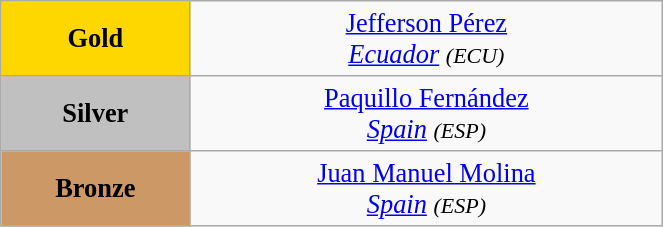<table class="wikitable" style=" text-align:center; font-size:110%;" width="35%">
<tr>
<td bgcolor="gold"><strong>Gold</strong></td>
<td> <a href='#'>Jefferson Pérez</a><br><em><a href='#'>Ecuador</a> <small>(ECU)</small></em></td>
</tr>
<tr>
<td bgcolor="silver"><strong>Silver</strong></td>
<td> <a href='#'>Paquillo Fernández</a><br><em><a href='#'>Spain</a> <small>(ESP)</small></em></td>
</tr>
<tr>
<td bgcolor="CC9966"><strong>Bronze</strong></td>
<td> <a href='#'>Juan Manuel Molina</a><br><em><a href='#'>Spain</a> <small>(ESP)</small></em></td>
</tr>
</table>
